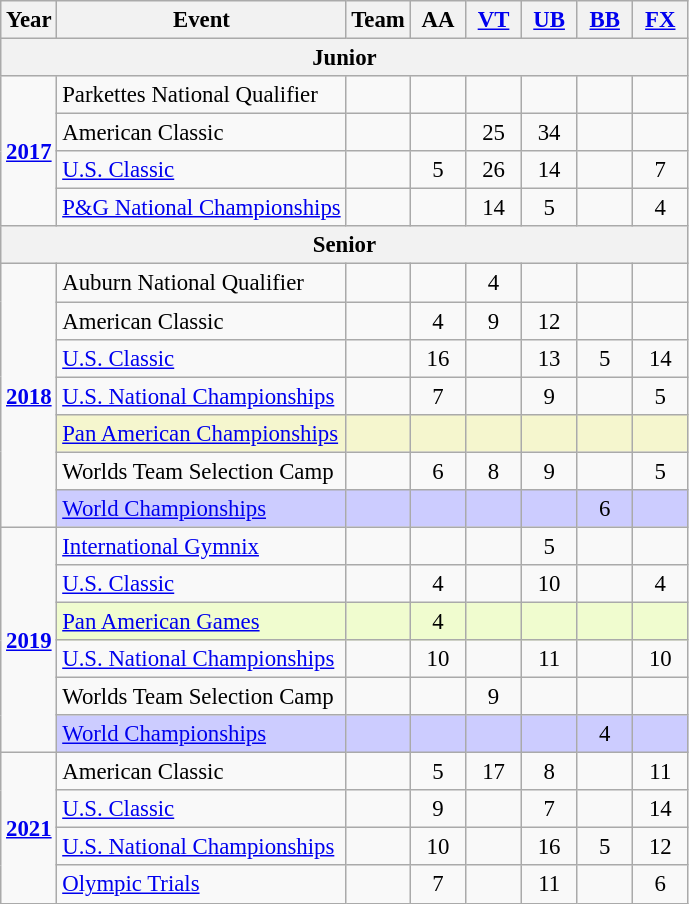<table class="wikitable" style="text-align:center; font-size:95%;">
<tr>
<th align="center">Year</th>
<th align="center">Event</th>
<th style="width:30px;">Team</th>
<th style="width:30px;">AA</th>
<th style="width:30px;"><a href='#'>VT</a></th>
<th style="width:30px;"><a href='#'>UB</a></th>
<th style="width:30px;"><a href='#'>BB</a></th>
<th style="width:30px;"><a href='#'>FX</a></th>
</tr>
<tr>
<th colspan="8"><strong>Junior</strong></th>
</tr>
<tr>
<td rowspan="4"><strong><a href='#'>2017</a></strong></td>
<td align=left>Parkettes National Qualifier</td>
<td></td>
<td></td>
<td></td>
<td></td>
<td></td>
<td></td>
</tr>
<tr>
<td align=left>American Classic</td>
<td></td>
<td></td>
<td>25</td>
<td>34</td>
<td></td>
<td></td>
</tr>
<tr>
<td align=left><a href='#'>U.S. Classic</a></td>
<td></td>
<td>5</td>
<td>26</td>
<td>14</td>
<td></td>
<td>7</td>
</tr>
<tr>
<td align=left><a href='#'>P&G National Championships</a></td>
<td></td>
<td></td>
<td>14</td>
<td>5</td>
<td></td>
<td>4</td>
</tr>
<tr>
<th colspan="8"><strong>Senior</strong></th>
</tr>
<tr>
<td rowspan="7"><strong><a href='#'>2018</a></strong></td>
<td align=left>Auburn National Qualifier</td>
<td></td>
<td></td>
<td>4</td>
<td></td>
<td></td>
<td></td>
</tr>
<tr>
<td align=left>American Classic</td>
<td></td>
<td>4</td>
<td>9</td>
<td>12</td>
<td></td>
<td></td>
</tr>
<tr>
<td align=left><a href='#'>U.S. Classic</a></td>
<td></td>
<td>16</td>
<td></td>
<td>13</td>
<td>5</td>
<td>14</td>
</tr>
<tr>
<td align=left><a href='#'>U.S. National Championships</a></td>
<td></td>
<td>7</td>
<td></td>
<td>9</td>
<td></td>
<td>5</td>
</tr>
<tr bgcolor=#F5F6CE>
<td align=left><a href='#'>Pan American Championships</a></td>
<td></td>
<td></td>
<td></td>
<td></td>
<td></td>
<td></td>
</tr>
<tr>
<td align=left>Worlds Team Selection Camp</td>
<td></td>
<td>6</td>
<td>8</td>
<td>9</td>
<td></td>
<td>5</td>
</tr>
<tr bgcolor=#CCCCFF>
<td align=left><a href='#'>World Championships</a></td>
<td></td>
<td></td>
<td></td>
<td></td>
<td>6</td>
<td></td>
</tr>
<tr>
<td rowspan="6"><strong><a href='#'>2019</a></strong></td>
<td align=left><a href='#'>International Gymnix</a></td>
<td></td>
<td></td>
<td></td>
<td>5</td>
<td></td>
<td></td>
</tr>
<tr>
<td align=left><a href='#'>U.S. Classic</a></td>
<td></td>
<td>4</td>
<td></td>
<td>10</td>
<td></td>
<td>4</td>
</tr>
<tr bgcolor=#f0fccf>
<td align=left><a href='#'>Pan American Games</a></td>
<td></td>
<td>4</td>
<td></td>
<td></td>
<td></td>
<td></td>
</tr>
<tr>
<td align=left><a href='#'>U.S. National Championships</a></td>
<td></td>
<td>10</td>
<td></td>
<td>11</td>
<td></td>
<td>10</td>
</tr>
<tr>
<td align=left>Worlds Team Selection Camp</td>
<td></td>
<td></td>
<td>9</td>
<td></td>
<td></td>
<td></td>
</tr>
<tr bgcolor=#CCCCFF>
<td align=left><a href='#'>World Championships</a></td>
<td></td>
<td></td>
<td></td>
<td></td>
<td>4</td>
<td></td>
</tr>
<tr>
<td rowspan="4"><strong><a href='#'>2021</a></strong></td>
<td align=left>American Classic</td>
<td></td>
<td>5</td>
<td>17</td>
<td>8</td>
<td></td>
<td>11</td>
</tr>
<tr>
<td align=left><a href='#'>U.S. Classic</a></td>
<td></td>
<td>9</td>
<td></td>
<td>7</td>
<td></td>
<td>14</td>
</tr>
<tr>
<td align=left><a href='#'>U.S. National Championships</a></td>
<td></td>
<td>10</td>
<td></td>
<td>16</td>
<td>5</td>
<td>12</td>
</tr>
<tr>
<td align=left><a href='#'>Olympic Trials</a></td>
<td></td>
<td>7</td>
<td></td>
<td>11</td>
<td></td>
<td>6</td>
</tr>
</table>
